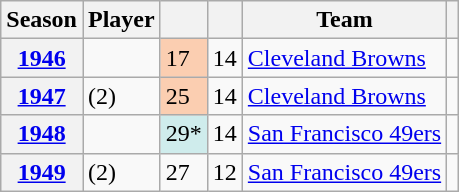<table class="plainrowheaders sortable wikitable">
<tr>
<th scope=col>Season</th>
<th scope=col>Player</th>
<th scope=col></th>
<th scope=col></th>
<th scope=col>Team</th>
<th scope=col class= "unsortable"></th>
</tr>
<tr>
<th scope=row><a href='#'>1946</a></th>
<td></td>
<td style="background-color:#FBCEB1">17</td>
<td>14</td>
<td><a href='#'>Cleveland Browns</a></td>
<td></td>
</tr>
<tr>
<th scope=row><a href='#'>1947</a></th>
<td> (2)</td>
<td style="background-color:#FBCEB1">25</td>
<td>14</td>
<td><a href='#'>Cleveland Browns</a></td>
<td></td>
</tr>
<tr>
<th scope=row><a href='#'>1948</a></th>
<td></td>
<td style="background-color:#CFECEC">29*</td>
<td>14</td>
<td><a href='#'>San Francisco 49ers</a></td>
<td></td>
</tr>
<tr>
<th scope=row><a href='#'>1949</a></th>
<td> (2)</td>
<td>27</td>
<td>12</td>
<td><a href='#'>San Francisco 49ers</a></td>
<td></td>
</tr>
</table>
